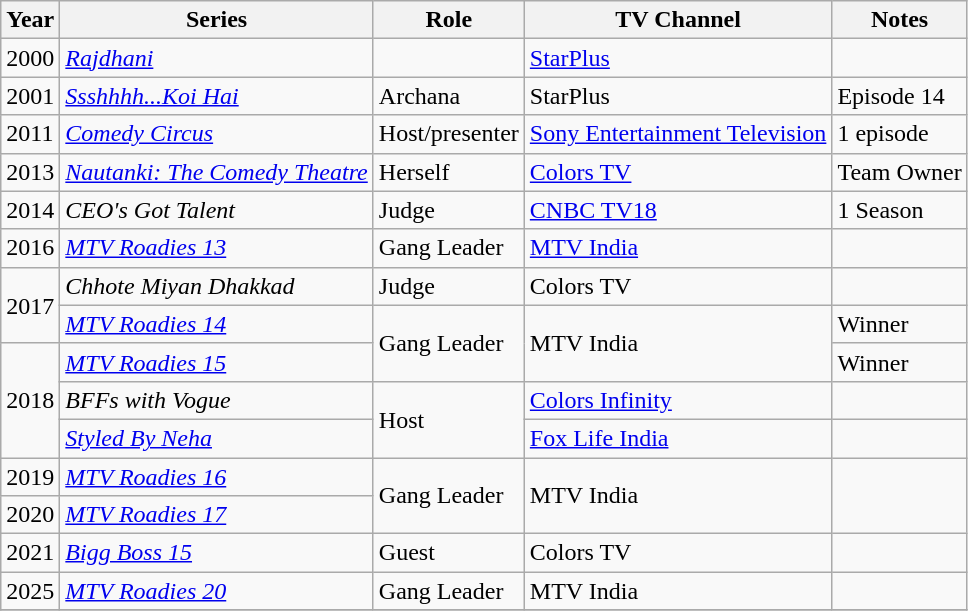<table class="wikitable sortable">
<tr>
<th scope="col">Year</th>
<th scope="col">Series</th>
<th scope="col">Role</th>
<th scope="col">TV Channel</th>
<th scope="col">Notes</th>
</tr>
<tr>
<td>2000</td>
<td><em><a href='#'>Rajdhani</a></em></td>
<td></td>
<td><a href='#'>StarPlus</a></td>
<td></td>
</tr>
<tr>
<td>2001</td>
<td><em><a href='#'>Ssshhhh...Koi Hai</a></em></td>
<td>Archana</td>
<td>StarPlus</td>
<td>Episode 14</td>
</tr>
<tr>
<td>2011</td>
<td><em><a href='#'>Comedy Circus</a></em></td>
<td>Host/presenter</td>
<td><a href='#'>Sony Entertainment Television</a></td>
<td>1 episode</td>
</tr>
<tr>
<td>2013</td>
<td><em><a href='#'>Nautanki: The Comedy Theatre</a></em></td>
<td>Herself</td>
<td><a href='#'>Colors TV</a></td>
<td>Team Owner</td>
</tr>
<tr>
<td>2014</td>
<td><em>CEO's Got Talent</em></td>
<td>Judge</td>
<td><a href='#'>CNBC TV18</a></td>
<td>1 Season</td>
</tr>
<tr>
<td>2016</td>
<td><em><a href='#'>MTV Roadies 13</a></em></td>
<td>Gang Leader</td>
<td><a href='#'>MTV India</a></td>
</tr>
<tr>
<td rowspan="2">2017</td>
<td><em>Chhote Miyan Dhakkad</em></td>
<td>Judge</td>
<td>Colors TV</td>
<td></td>
</tr>
<tr>
<td><em><a href='#'>MTV Roadies 14</a></em></td>
<td rowspan="2">Gang Leader</td>
<td rowspan="2">MTV India</td>
<td>Winner</td>
</tr>
<tr>
<td rowspan="3">2018</td>
<td><em><a href='#'>MTV Roadies 15</a></em></td>
<td>Winner</td>
</tr>
<tr>
<td><em>BFFs with Vogue</em></td>
<td rowspan="2">Host</td>
<td><a href='#'>Colors Infinity</a></td>
<td></td>
</tr>
<tr>
<td><em><a href='#'>Styled By Neha</a></em></td>
<td><a href='#'>Fox Life India</a></td>
<td></td>
</tr>
<tr>
<td>2019</td>
<td><em><a href='#'>MTV Roadies 16</a></em></td>
<td rowspan="2">Gang Leader</td>
<td rowspan="2">MTV India</td>
</tr>
<tr>
<td>2020</td>
<td><em><a href='#'>MTV Roadies 17</a></em></td>
</tr>
<tr>
<td>2021</td>
<td><em><a href='#'>Bigg Boss 15</a> </em></td>
<td>Guest</td>
<td>Colors TV</td>
<td></td>
</tr>
<tr>
<td>2025</td>
<td><em><a href='#'>MTV Roadies 20</a></em></td>
<td>Gang Leader</td>
<td>MTV India</td>
<td></td>
</tr>
<tr>
</tr>
</table>
